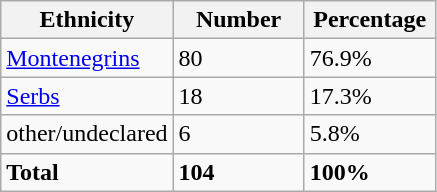<table class="wikitable">
<tr>
<th width="100px">Ethnicity</th>
<th width="80px">Number</th>
<th width="80px">Percentage</th>
</tr>
<tr>
<td><a href='#'>Montenegrins</a></td>
<td>80</td>
<td>76.9%</td>
</tr>
<tr>
<td><a href='#'>Serbs</a></td>
<td>18</td>
<td>17.3%</td>
</tr>
<tr>
<td>other/undeclared</td>
<td>6</td>
<td>5.8%</td>
</tr>
<tr>
<td><strong>Total</strong></td>
<td><strong>104</strong></td>
<td><strong>100%</strong></td>
</tr>
</table>
